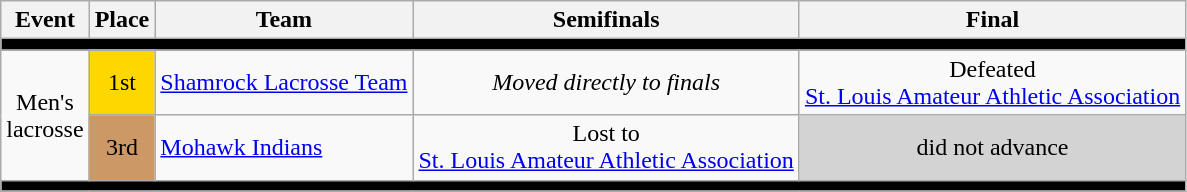<table class=wikitable>
<tr>
<th>Event</th>
<th>Place</th>
<th>Team</th>
<th>Semifinals</th>
<th>Final</th>
</tr>
<tr bgcolor=black>
<td colspan=5></td>
</tr>
<tr align=center>
<td rowspan=2>Men's <br> lacrosse</td>
<td bgcolor=gold>1st</td>
<td align=left><a href='#'>Shamrock Lacrosse Team</a></td>
<td><em>Moved directly to finals </em></td>
<td>Defeated  <br> <a href='#'>St. Louis Amateur Athletic Association</a></td>
</tr>
<tr align=center>
<td bgcolor=cc9966>3rd</td>
<td align=left><a href='#'>Mohawk Indians</a></td>
<td>Lost to  <br> <a href='#'>St. Louis Amateur Athletic Association</a></td>
<td bgcolor=lightgray>did not advance</td>
</tr>
<tr bgcolor=black>
<td colspan=5></td>
</tr>
</table>
